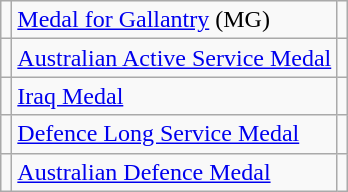<table class="wikitable">
<tr>
<td></td>
<td><a href='#'>Medal for Gallantry</a> (MG)</td>
<td></td>
</tr>
<tr>
<td></td>
<td><a href='#'>Australian Active Service Medal</a></td>
<td></td>
</tr>
<tr>
<td></td>
<td><a href='#'>Iraq Medal</a></td>
<td></td>
</tr>
<tr>
<td></td>
<td><a href='#'>Defence Long Service Medal</a></td>
<td></td>
</tr>
<tr>
<td></td>
<td><a href='#'>Australian Defence Medal</a></td>
<td></td>
</tr>
</table>
